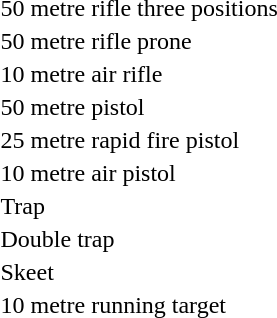<table>
<tr>
<td>50 metre rifle three positions<br></td>
<td></td>
<td></td>
<td></td>
</tr>
<tr>
<td>50 metre rifle prone<br></td>
<td></td>
<td></td>
<td></td>
</tr>
<tr>
<td>10 metre air rifle<br></td>
<td></td>
<td></td>
<td></td>
</tr>
<tr>
<td>50 metre pistol<br></td>
<td></td>
<td></td>
<td></td>
</tr>
<tr>
<td>25 metre rapid fire pistol<br></td>
<td></td>
<td></td>
<td></td>
</tr>
<tr>
<td>10 metre air pistol<br></td>
<td></td>
<td></td>
<td></td>
</tr>
<tr>
<td>Trap<br></td>
<td></td>
<td></td>
<td></td>
</tr>
<tr>
<td>Double trap<br></td>
<td></td>
<td></td>
<td></td>
</tr>
<tr>
<td>Skeet<br></td>
<td></td>
<td></td>
<td></td>
</tr>
<tr>
<td>10 metre running target<br></td>
<td></td>
<td></td>
<td></td>
</tr>
</table>
